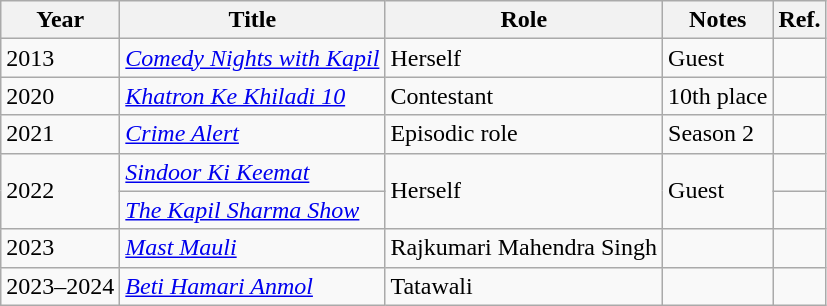<table class="wikitable sortable">
<tr>
<th>Year</th>
<th>Title</th>
<th>Role</th>
<th class="unsortable">Notes</th>
<th class="unsortable">Ref.</th>
</tr>
<tr>
<td>2013</td>
<td><em><a href='#'>Comedy Nights with Kapil</a></em></td>
<td>Herself</td>
<td>Guest</td>
<td></td>
</tr>
<tr>
<td>2020</td>
<td><em><a href='#'>Khatron Ke Khiladi 10</a></em></td>
<td>Contestant</td>
<td>10th place</td>
<td></td>
</tr>
<tr>
<td>2021</td>
<td><em><a href='#'>Crime Alert</a></em></td>
<td>Episodic role</td>
<td>Season 2</td>
<td></td>
</tr>
<tr>
<td rowspan="2">2022</td>
<td><em><a href='#'>Sindoor Ki Keemat</a></em></td>
<td rowspan="2">Herself</td>
<td rowspan="2">Guest</td>
<td></td>
</tr>
<tr>
<td><em><a href='#'>The Kapil Sharma Show</a></em></td>
<td></td>
</tr>
<tr>
<td>2023</td>
<td><em><a href='#'>Mast Mauli</a></em></td>
<td>Rajkumari Mahendra Singh</td>
<td></td>
<td></td>
</tr>
<tr>
<td>2023–2024</td>
<td><em><a href='#'>Beti Hamari Anmol</a></em></td>
<td>Tatawali</td>
<td></td>
<td></td>
</tr>
</table>
